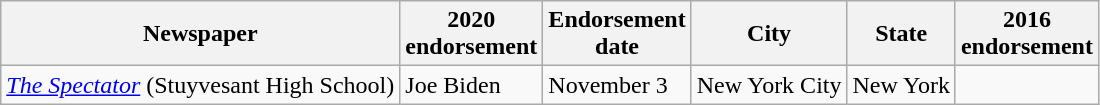<table class="wikitable sortable">
<tr>
<th>Newspaper</th>
<th>2020<br>endorsement</th>
<th>Endorsement<br>date</th>
<th>City</th>
<th>State</th>
<th>2016<br>endorsement</th>
</tr>
<tr>
<td data-sort-value="Spectator"><em><a href='#'>The Spectator</a></em> (Stuyvesant High School)</td>
<td data-sort-value="Biden" >Joe Biden</td>
<td data-sort-value="2020-11-03">November 3</td>
<td>New York City</td>
<td>New York</td>
<td></td>
</tr>
</table>
